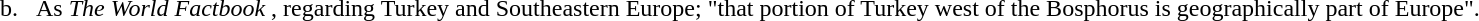<table style="margin-left:13px; line-height:150%">
<tr>
<td align="right" valign="top">b.  </td>
<td>As <em>The World Factbook</em> , regarding Turkey and Southeastern Europe; "that portion of Turkey west of the Bosphorus is geographically part of Europe".</td>
</tr>
</table>
